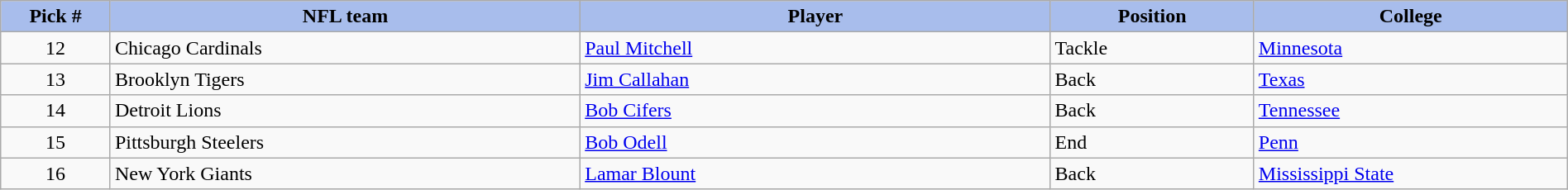<table class="wikitable sortable sortable" style="width: 100%">
<tr>
<th style="background:#A8BDEC;" width=7%>Pick #</th>
<th width=30% style="background:#A8BDEC;">NFL team</th>
<th width=30% style="background:#A8BDEC;">Player</th>
<th width=13% style="background:#A8BDEC;">Position</th>
<th style="background:#A8BDEC;">College</th>
</tr>
<tr>
<td align=center>12</td>
<td>Chicago Cardinals</td>
<td><a href='#'>Paul Mitchell</a></td>
<td>Tackle</td>
<td><a href='#'>Minnesota</a></td>
</tr>
<tr>
<td align=center>13</td>
<td>Brooklyn Tigers</td>
<td><a href='#'>Jim Callahan</a></td>
<td>Back</td>
<td><a href='#'>Texas</a></td>
</tr>
<tr>
<td align=center>14</td>
<td>Detroit Lions</td>
<td><a href='#'>Bob Cifers</a></td>
<td>Back</td>
<td><a href='#'>Tennessee</a></td>
</tr>
<tr>
<td align=center>15</td>
<td>Pittsburgh Steelers</td>
<td><a href='#'>Bob Odell</a></td>
<td>End</td>
<td><a href='#'>Penn</a></td>
</tr>
<tr>
<td align=center>16</td>
<td>New York Giants</td>
<td><a href='#'>Lamar Blount</a></td>
<td>Back</td>
<td><a href='#'>Mississippi State</a></td>
</tr>
</table>
